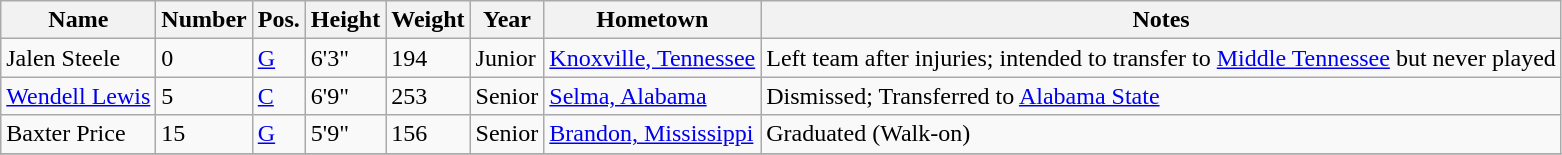<table class="wikitable sortable" border="1">
<tr>
<th>Name</th>
<th>Number</th>
<th>Pos.</th>
<th>Height</th>
<th>Weight</th>
<th>Year</th>
<th>Hometown</th>
<th class="unsortable">Notes</th>
</tr>
<tr>
<td>Jalen Steele</td>
<td>0</td>
<td><a href='#'>G</a></td>
<td>6'3"</td>
<td>194</td>
<td>Junior</td>
<td><a href='#'>Knoxville, Tennessee</a></td>
<td>Left team after injuries; intended to transfer to <a href='#'>Middle Tennessee</a> but never played</td>
</tr>
<tr>
<td><a href='#'>Wendell Lewis</a></td>
<td>5</td>
<td><a href='#'>C</a></td>
<td>6'9"</td>
<td>253</td>
<td>Senior</td>
<td><a href='#'>Selma, Alabama</a></td>
<td>Dismissed; Transferred to <a href='#'>Alabama State</a></td>
</tr>
<tr>
<td>Baxter Price</td>
<td>15</td>
<td><a href='#'>G</a></td>
<td>5'9"</td>
<td>156</td>
<td>Senior</td>
<td><a href='#'>Brandon, Mississippi</a></td>
<td>Graduated (Walk-on)</td>
</tr>
<tr>
</tr>
</table>
